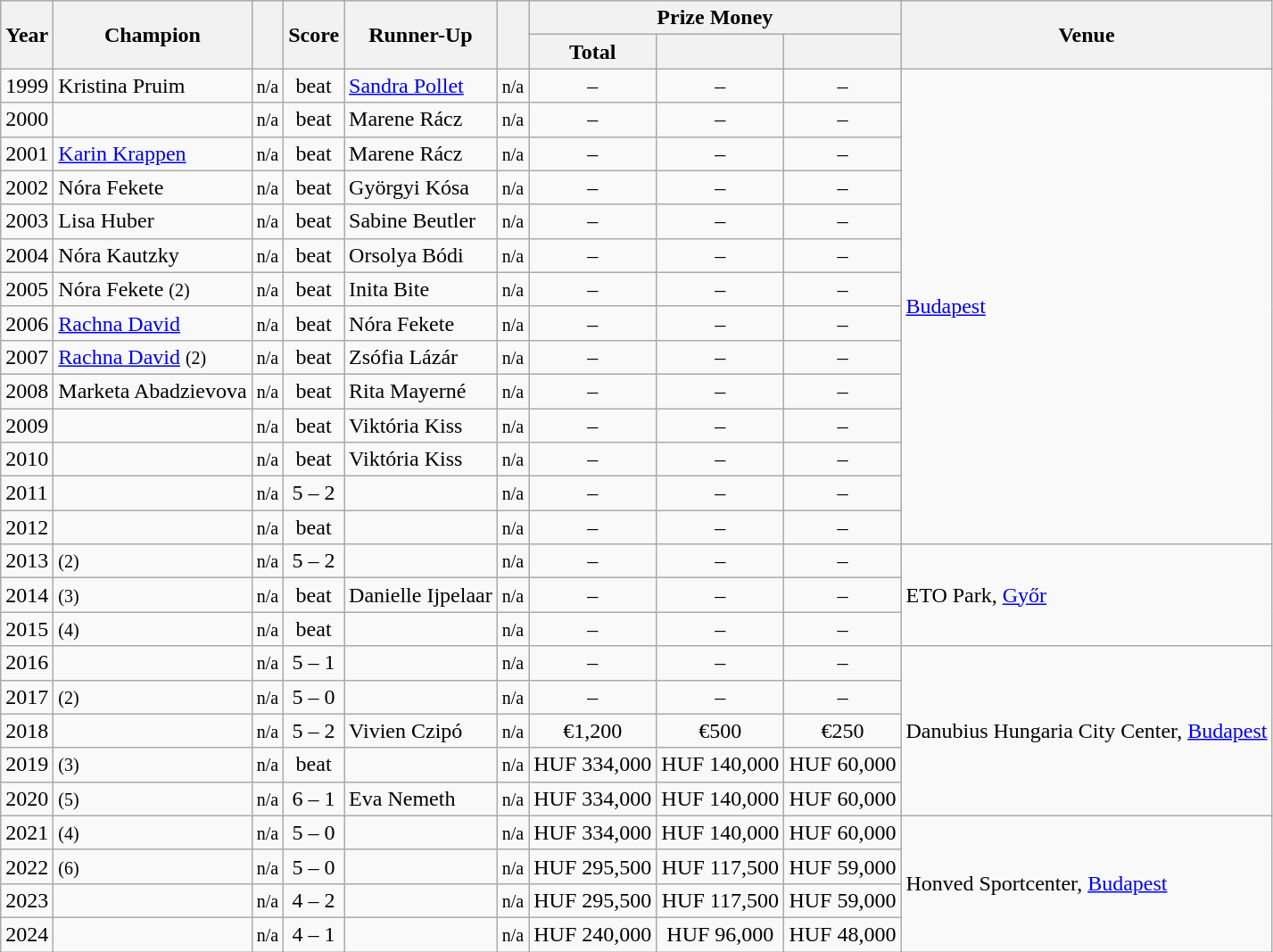<table class="wikitable sortable">
<tr>
<th rowspan=2>Year</th>
<th rowspan=2>Champion</th>
<th rowspan=2></th>
<th rowspan=2>Score</th>
<th rowspan=2>Runner-Up</th>
<th rowspan=2></th>
<th colspan=3>Prize Money</th>
<th rowspan=2>Venue</th>
</tr>
<tr>
<th>Total</th>
<th></th>
<th></th>
</tr>
<tr>
<td>1999</td>
<td> Kristina Pruim</td>
<td align=center><small><span>n/a</span></small></td>
<td align=center>beat</td>
<td> <a href='#'>Sandra Pollet</a></td>
<td align=center><small><span>n/a</span></small></td>
<td align=center>–</td>
<td align=center>–</td>
<td align=center>–</td>
<td rowspan=14><a href='#'>Budapest</a></td>
</tr>
<tr>
<td>2000</td>
<td></td>
<td align=center><small><span>n/a</span></small></td>
<td align=center>beat</td>
<td> Marene Rácz</td>
<td align=center><small><span>n/a</span></small></td>
<td align=center>–</td>
<td align=center>–</td>
<td align=center>–</td>
</tr>
<tr>
<td>2001</td>
<td> <a href='#'>Karin Krappen</a></td>
<td align=center><small><span>n/a</span></small></td>
<td align=center>beat</td>
<td> Marene Rácz</td>
<td align=center><small><span>n/a</span></small></td>
<td align=center>–</td>
<td align=center>–</td>
<td align=center>–</td>
</tr>
<tr>
<td>2002</td>
<td> Nóra Fekete</td>
<td align=center><small><span>n/a</span></small></td>
<td align=center>beat</td>
<td> Györgyi Kósa</td>
<td align=center><small><span>n/a</span></small></td>
<td align=center>–</td>
<td align=center>–</td>
<td align=center>–</td>
</tr>
<tr>
<td>2003</td>
<td> Lisa Huber</td>
<td align=center><small><span>n/a</span></small></td>
<td align=center>beat</td>
<td> Sabine Beutler</td>
<td align=center><small><span>n/a</span></small></td>
<td align=center>–</td>
<td align=center>–</td>
<td align=center>–</td>
</tr>
<tr>
<td>2004</td>
<td> Nóra Kautzky</td>
<td align=center><small><span>n/a</span></small></td>
<td align=center>beat</td>
<td> Orsolya Bódi</td>
<td align=center><small><span>n/a</span></small></td>
<td align=center>–</td>
<td align=center>–</td>
<td align=center>–</td>
</tr>
<tr>
<td>2005</td>
<td> Nóra Fekete <small>(2)</small></td>
<td align=center><small><span>n/a</span></small></td>
<td align=center>beat</td>
<td> Inita Bite</td>
<td align=center><small><span>n/a</span></small></td>
<td align=center>–</td>
<td align=center>–</td>
<td align=center>–</td>
</tr>
<tr>
<td>2006</td>
<td> <a href='#'>Rachna David</a></td>
<td align=center><small><span>n/a</span></small></td>
<td align=center>beat</td>
<td> Nóra Fekete</td>
<td align=center><small><span>n/a</span></small></td>
<td align=center>–</td>
<td align=center>–</td>
<td align=center>–</td>
</tr>
<tr>
<td>2007</td>
<td> <a href='#'>Rachna David</a> <small>(2)</small></td>
<td align=center><small><span>n/a</span></small></td>
<td align=center>beat</td>
<td> Zsófia Lázár</td>
<td align=center><small><span>n/a</span></small></td>
<td align=center>–</td>
<td align=center>–</td>
<td align=center>–</td>
</tr>
<tr>
<td>2008</td>
<td> Marketa Abadzievova</td>
<td align=center><small><span>n/a</span></small></td>
<td align=center>beat</td>
<td> Rita Mayerné</td>
<td align=center><small><span>n/a</span></small></td>
<td align=center>–</td>
<td align=center>–</td>
<td align=center>–</td>
</tr>
<tr>
<td>2009</td>
<td></td>
<td align=center><small><span>n/a</span></small></td>
<td align=center>beat</td>
<td> Viktória Kiss</td>
<td align=center><small><span>n/a</span></small></td>
<td align=center>–</td>
<td align=center>–</td>
<td align=center>–</td>
</tr>
<tr>
<td>2010</td>
<td></td>
<td align=center><small><span>n/a</span></small></td>
<td align=center>beat</td>
<td> Viktória Kiss</td>
<td align=center><small><span>n/a</span></small></td>
<td align=center>–</td>
<td align=center>–</td>
<td align=center>–</td>
</tr>
<tr>
<td>2011</td>
<td></td>
<td align=center><small><span>n/a</span></small></td>
<td align=center>5 – 2</td>
<td></td>
<td align=center><small><span>n/a</span></small></td>
<td align=center>–</td>
<td align=center>–</td>
<td align=center>–</td>
</tr>
<tr>
<td>2012</td>
<td></td>
<td align=center><small><span>n/a</span></small></td>
<td align=center>beat</td>
<td></td>
<td align=center><small><span>n/a</span></small></td>
<td align=center>–</td>
<td align=center>–</td>
<td align=center>–</td>
</tr>
<tr>
<td>2013</td>
<td> <small>(2)</small></td>
<td align=center><small><span>n/a</span></small></td>
<td align=center>5 – 2</td>
<td></td>
<td align=center><small><span>n/a</span></small></td>
<td align=center>–</td>
<td align=center>–</td>
<td align=center>–</td>
<td rowspan=3>ETO Park, <a href='#'>Győr</a></td>
</tr>
<tr>
<td>2014</td>
<td> <small>(3)</small></td>
<td align=center><small><span>n/a</span></small></td>
<td align=center>beat</td>
<td> Danielle Ijpelaar</td>
<td align=center><small><span>n/a</span></small></td>
<td align=center>–</td>
<td align=center>–</td>
<td align=center>–</td>
</tr>
<tr>
<td>2015</td>
<td> <small>(4)</small></td>
<td align=center><small><span>n/a</span></small></td>
<td align=center>beat</td>
<td></td>
<td align=center><small><span>n/a</span></small></td>
<td align=center>–</td>
<td align=center>–</td>
<td align=center>–</td>
</tr>
<tr>
<td>2016</td>
<td></td>
<td align=center><small><span>n/a</span></small></td>
<td align=center>5 – 1</td>
<td></td>
<td align=center><small><span>n/a</span></small></td>
<td align=center>–</td>
<td align=center>–</td>
<td align=center>–</td>
<td rowspan=5>Danubius Hungaria City Center, <a href='#'>Budapest</a></td>
</tr>
<tr>
<td>2017</td>
<td> <small>(2)</small></td>
<td align=center><small><span>n/a</span></small></td>
<td align=center>5 – 0</td>
<td></td>
<td align=center><small><span>n/a</span></small></td>
<td align=center>–</td>
<td align=center>–</td>
<td align=center>–</td>
</tr>
<tr>
<td>2018</td>
<td></td>
<td align=center><small><span>n/a</span></small></td>
<td align=center>5 – 2</td>
<td> Vivien Czipó</td>
<td align=center><small><span>n/a</span></small></td>
<td align=center>€1,200</td>
<td align=center>€500</td>
<td align=center>€250</td>
</tr>
<tr>
<td>2019</td>
<td> <small>(3)</small></td>
<td align=center><small><span>n/a</span></small></td>
<td align=center>beat</td>
<td></td>
<td align=center><small><span>n/a</span></small></td>
<td align=center>HUF 334,000</td>
<td align=center>HUF 140,000</td>
<td align=center>HUF 60,000</td>
</tr>
<tr>
<td>2020</td>
<td> <small>(5)</small></td>
<td align=center><small><span>n/a</span></small></td>
<td align=center>6 – 1</td>
<td> Eva Nemeth</td>
<td align=center><small><span>n/a</span></small></td>
<td align=center>HUF 334,000</td>
<td align=center>HUF 140,000</td>
<td align=center>HUF 60,000</td>
</tr>
<tr>
<td>2021</td>
<td> <small>(4)</small></td>
<td align=center><small><span>n/a</span></small></td>
<td align=center>5 – 0</td>
<td></td>
<td align=center><small><span>n/a</span></small></td>
<td align=center>HUF 334,000</td>
<td align=center>HUF 140,000</td>
<td align=center>HUF 60,000</td>
<td rowspan=4>Honved Sportcenter, <a href='#'>Budapest</a></td>
</tr>
<tr>
<td>2022</td>
<td> <small>(6)</small></td>
<td align=center><small><span>n/a</span></small></td>
<td align=center>5 – 0</td>
<td></td>
<td align=center><small><span>n/a</span></small></td>
<td align=center>HUF 295,500</td>
<td align=center>HUF 117,500</td>
<td align=center>HUF 59,000</td>
</tr>
<tr>
<td>2023</td>
<td></td>
<td align=center><small><span>n/a</span></small></td>
<td align=center>4 – 2</td>
<td></td>
<td align=center><small><span>n/a</span></small></td>
<td align=center>HUF 295,500</td>
<td align=center>HUF 117,500</td>
<td align=center>HUF 59,000</td>
</tr>
<tr>
<td>2024</td>
<td></td>
<td align=center><small><span>n/a</span></small></td>
<td align=center>4 – 1</td>
<td></td>
<td align=center><small><span>n/a</span></small></td>
<td align=center>HUF 240,000</td>
<td align=center>HUF 96,000</td>
<td align=center>HUF 48,000</td>
</tr>
</table>
